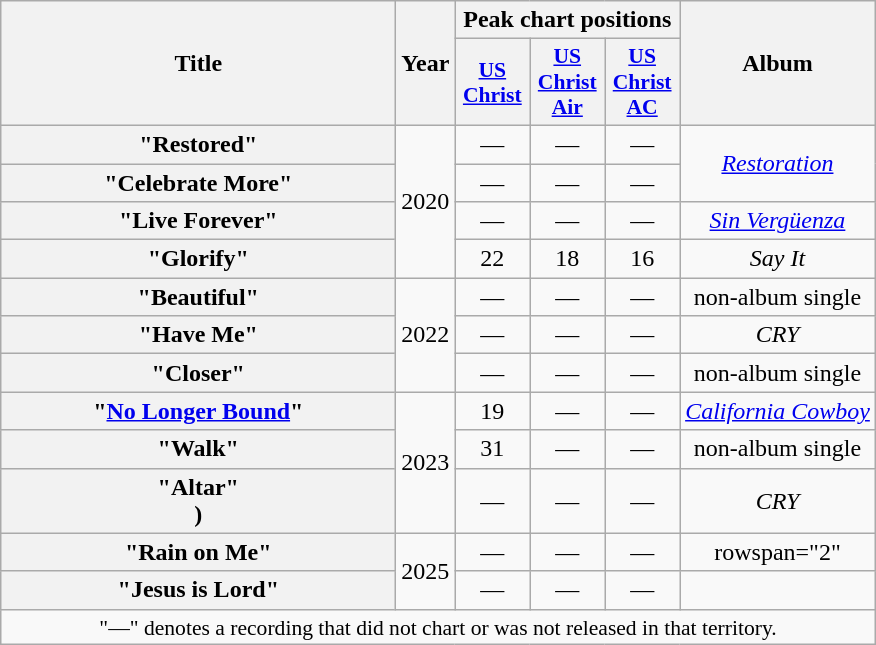<table class="wikitable plainrowheaders" style="text-align:center;">
<tr>
<th scope="col" rowspan="2" style="width:16em;">Title</th>
<th scope="col" rowspan="2">Year</th>
<th colspan="3" scope="col">Peak chart positions</th>
<th scope="col" rowspan="2">Album</th>
</tr>
<tr>
<th scope="col" style="width:3em;font-size:90%;"><a href='#'>US<br>Christ</a><br></th>
<th scope="col" style="width:3em;font-size:90%;"><a href='#'>US<br>Christ<br>Air</a><br></th>
<th scope="col" style="width:3em;font-size:90%;"><a href='#'>US<br>Christ<br>AC</a><br></th>
</tr>
<tr>
<th scope="row">"Restored"<br></th>
<td rowspan="4">2020</td>
<td>—</td>
<td>—</td>
<td>—</td>
<td rowspan="2"><em><a href='#'>Restoration</a></em></td>
</tr>
<tr>
<th scope="row">"Celebrate More"<br></th>
<td>—</td>
<td>—</td>
<td>—</td>
</tr>
<tr>
<th scope="row">"Live Forever"<br></th>
<td>—</td>
<td>—</td>
<td>—</td>
<td rowspan="1"><em><a href='#'>Sin Vergüenza</a></em></td>
</tr>
<tr>
<th scope="row">"Glorify"<br></th>
<td>22</td>
<td>18</td>
<td>16</td>
<td rowspan="1"><em>Say It</em></td>
</tr>
<tr>
<th scope="row">"Beautiful"</th>
<td rowspan="3">2022</td>
<td>—</td>
<td>—</td>
<td>—</td>
<td rowspan="1">non-album single</td>
</tr>
<tr>
<th scope="row">"Have Me"</th>
<td>—</td>
<td>—</td>
<td>—</td>
<td rowspan="1"><em>CRY</em></td>
</tr>
<tr>
<th scope="row">"Closer"</th>
<td>—</td>
<td>—</td>
<td>—</td>
<td rowspan="1">non-album single</td>
</tr>
<tr>
<th scope="row">"<a href='#'>No Longer Bound</a>"<br></th>
<td rowspan="3">2023</td>
<td>19</td>
<td>—</td>
<td>—</td>
<td rowspan="1"><em><a href='#'>California Cowboy</a></em></td>
</tr>
<tr>
<th scope="row">"Walk"<br></th>
<td>31</td>
<td>—</td>
<td>—</td>
<td rowspan="1">non-album single</td>
</tr>
<tr>
<th scope="row">"Altar"<br>)</th>
<td>—</td>
<td>—</td>
<td>—</td>
<td rowspan="1"><em>CRY</em></td>
</tr>
<tr>
<th scope="row">"Rain on Me"<br></th>
<td rowspan="2">2025</td>
<td>—</td>
<td>—</td>
<td>—</td>
<td>rowspan="2" </td>
</tr>
<tr>
<th scope="row">"Jesus is Lord"</th>
<td>—</td>
<td>—</td>
<td>—</td>
</tr>
<tr>
<td colspan="6" style="font-size:90%">"—" denotes a recording that did not chart or was not released in that territory.</td>
</tr>
</table>
